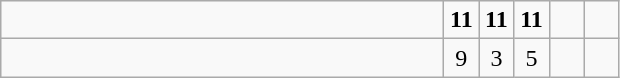<table class="wikitable">
<tr>
<td style="width:18em"><strong></strong></td>
<td align=center style="width:1em"><strong>11</strong></td>
<td align=center style="width:1em"><strong>11</strong></td>
<td align=center style="width:1em"><strong>11</strong></td>
<td align=center style="width:1em"></td>
<td align=center style="width:1em"></td>
</tr>
<tr>
<td style="width:18em"></td>
<td align=center style="width:1em">9</td>
<td align=center style="width:1em">3</td>
<td align=center style="width:1em">5</td>
<td align=center style="width:1em"></td>
<td align=center style="width:1em"></td>
</tr>
</table>
